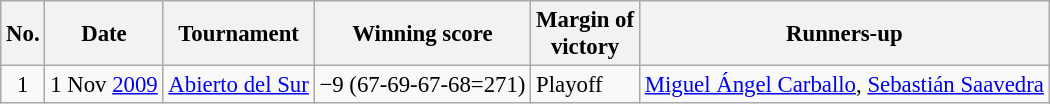<table class="wikitable" style="font-size:95%;">
<tr>
<th>No.</th>
<th>Date</th>
<th>Tournament</th>
<th>Winning score</th>
<th>Margin of<br>victory</th>
<th>Runners-up</th>
</tr>
<tr>
<td align=center>1</td>
<td align=right>1 Nov <a href='#'>2009</a></td>
<td><a href='#'>Abierto del Sur</a></td>
<td>−9 (67-69-67-68=271)</td>
<td>Playoff</td>
<td> <a href='#'>Miguel Ángel Carballo</a>,  <a href='#'>Sebastián Saavedra</a></td>
</tr>
</table>
